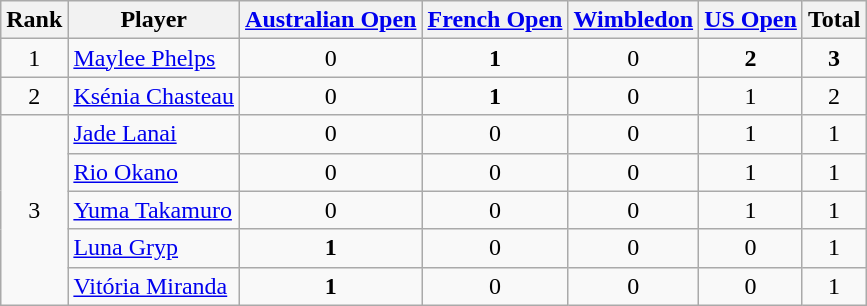<table class="wikitable sortable" style="text-align:center">
<tr>
<th align="center">Rank</th>
<th align="center">Player</th>
<th align="center"><a href='#'>Australian Open</a></th>
<th align="center"><a href='#'>French Open</a></th>
<th align="center"><a href='#'>Wimbledon</a></th>
<th align="center"><a href='#'>US Open</a></th>
<th align="center">Total</th>
</tr>
<tr>
<td>1</td>
<td style="text-align:left;" data-sort-value=""> <a href='#'>Maylee Phelps</a></td>
<td>0</td>
<td><strong>1</strong></td>
<td>0</td>
<td><strong>2</strong></td>
<td><strong>3</strong></td>
</tr>
<tr>
<td>2</td>
<td style="text-align:left;" data-sort-value=""> <a href='#'>Ksénia Chasteau</a></td>
<td>0</td>
<td><strong>1</strong></td>
<td>0</td>
<td>1</td>
<td>2</td>
</tr>
<tr>
<td rowspan="5">3</td>
<td style="text-align:left;" data-sort-value=""> <a href='#'>Jade Lanai</a></td>
<td>0</td>
<td>0</td>
<td>0</td>
<td>1</td>
<td>1</td>
</tr>
<tr>
<td style="text-align:left;" data-sort-value=""> <a href='#'>Rio Okano</a></td>
<td>0</td>
<td>0</td>
<td>0</td>
<td>1</td>
<td>1</td>
</tr>
<tr>
<td style="text-align:left;" data-sort-value=""> <a href='#'>Yuma Takamuro</a></td>
<td>0</td>
<td>0</td>
<td>0</td>
<td>1</td>
<td>1</td>
</tr>
<tr>
<td style="text-align:left;" data-sort-value=""> <a href='#'>Luna Gryp</a></td>
<td><strong>1</strong></td>
<td>0</td>
<td>0</td>
<td>0</td>
<td>1</td>
</tr>
<tr>
<td style="text-align:left;" data-sort-value=""> <a href='#'>Vitória Miranda</a></td>
<td><strong>1</strong></td>
<td>0</td>
<td>0</td>
<td>0</td>
<td>1</td>
</tr>
</table>
